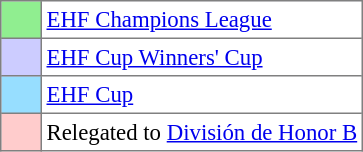<table bgcolor="#f7f8ff" cellpadding="3" cellspacing="0" border="1" style="font-size: 95%; border: gray solid 1px; border-collapse: collapse;text-align:center;">
<tr>
<td style="background: #90EE90;" width="20"></td>
<td bgcolor="#ffffff" align="left"><a href='#'>EHF Champions League</a></td>
</tr>
<tr>
<td style="background: #ccccff;" width="20"></td>
<td bgcolor="#ffffff" align="left"><a href='#'>EHF Cup Winners' Cup</a></td>
</tr>
<tr>
<td style="background: #97DEFF;" width="20"></td>
<td bgcolor="#ffffff" align="left"><a href='#'>EHF Cup</a></td>
</tr>
<tr>
<td style="background: #FFCCCC" width="20"></td>
<td bgcolor="#ffffff" align="left">Relegated to <a href='#'>División de Honor B</a></td>
</tr>
</table>
